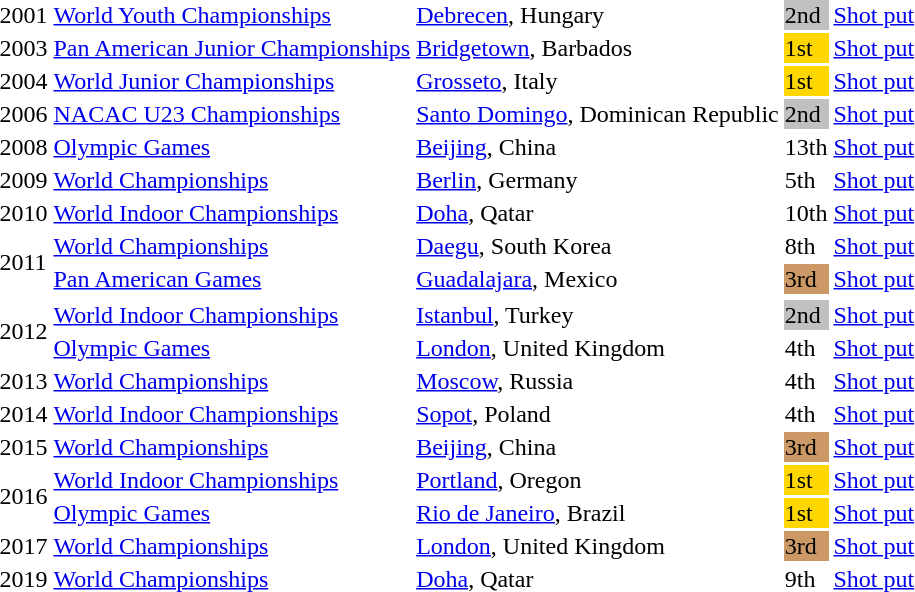<table>
<tr>
<td>2001</td>
<td><a href='#'>World Youth Championships</a></td>
<td><a href='#'>Debrecen</a>, Hungary</td>
<td bgcolor=silver>2nd</td>
<td><a href='#'>Shot put</a></td>
<td></td>
<td></td>
</tr>
<tr>
<td>2003</td>
<td><a href='#'>Pan American Junior Championships</a></td>
<td><a href='#'>Bridgetown</a>, Barbados</td>
<td bgcolor=gold>1st</td>
<td><a href='#'>Shot put</a></td>
<td></td>
<td></td>
</tr>
<tr>
<td>2004</td>
<td><a href='#'>World Junior Championships</a></td>
<td><a href='#'>Grosseto</a>, Italy</td>
<td bgcolor=gold>1st</td>
<td><a href='#'>Shot put</a></td>
<td></td>
<td></td>
</tr>
<tr>
<td>2006</td>
<td><a href='#'>NACAC U23 Championships</a></td>
<td><a href='#'>Santo Domingo</a>, Dominican Republic</td>
<td bgcolor=silver>2nd</td>
<td><a href='#'>Shot put</a></td>
<td></td>
<td></td>
</tr>
<tr>
<td>2008</td>
<td><a href='#'>Olympic Games</a></td>
<td><a href='#'>Beijing</a>, China</td>
<td>13th</td>
<td><a href='#'>Shot put</a></td>
<td></td>
<td></td>
</tr>
<tr>
<td>2009</td>
<td><a href='#'>World Championships</a></td>
<td><a href='#'>Berlin</a>, Germany</td>
<td>5th</td>
<td><a href='#'>Shot put</a></td>
<td></td>
<td></td>
</tr>
<tr>
<td>2010</td>
<td><a href='#'>World Indoor Championships</a></td>
<td><a href='#'>Doha</a>, Qatar</td>
<td>10th</td>
<td><a href='#'>Shot put</a></td>
<td></td>
<td></td>
</tr>
<tr>
<td rowspan=2>2011</td>
<td><a href='#'>World Championships</a></td>
<td><a href='#'>Daegu</a>, South Korea</td>
<td>8th</td>
<td><a href='#'>Shot put</a></td>
<td></td>
<td></td>
</tr>
<tr>
<td><a href='#'>Pan American Games</a></td>
<td><a href='#'>Guadalajara</a>, Mexico</td>
<td bgcolor=cc9966>3rd</td>
<td><a href='#'>Shot put</a></td>
<td></td>
<td></td>
</tr>
<tr>
</tr>
<tr>
<td rowspan=2>2012</td>
<td><a href='#'>World Indoor Championships</a></td>
<td><a href='#'>Istanbul</a>, Turkey</td>
<td bgcolor=silver>2nd</td>
<td><a href='#'>Shot put</a></td>
<td></td>
<td></td>
</tr>
<tr>
<td><a href='#'>Olympic Games</a></td>
<td><a href='#'>London</a>, United Kingdom</td>
<td>4th</td>
<td><a href='#'>Shot put</a></td>
<td></td>
<td></td>
</tr>
<tr>
<td>2013</td>
<td><a href='#'>World Championships</a></td>
<td><a href='#'>Moscow</a>, Russia</td>
<td>4th</td>
<td><a href='#'>Shot put</a></td>
<td></td>
<td></td>
</tr>
<tr>
<td>2014</td>
<td><a href='#'>World Indoor Championships</a></td>
<td><a href='#'>Sopot</a>, Poland</td>
<td>4th</td>
<td><a href='#'>Shot put</a></td>
<td></td>
<td></td>
</tr>
<tr>
<td>2015</td>
<td><a href='#'>World Championships</a></td>
<td><a href='#'>Beijing</a>, China</td>
<td bgcolor=cc9966>3rd</td>
<td><a href='#'>Shot put</a></td>
<td></td>
<td></td>
</tr>
<tr>
<td rowspan=2>2016</td>
<td><a href='#'>World Indoor Championships</a></td>
<td><a href='#'>Portland</a>, Oregon</td>
<td bgcolor=gold>1st</td>
<td><a href='#'>Shot put</a></td>
<td></td>
<td></td>
</tr>
<tr>
<td><a href='#'>Olympic Games</a></td>
<td><a href='#'>Rio de Janeiro</a>, Brazil</td>
<td bgcolor=gold>1st</td>
<td><a href='#'>Shot put</a></td>
<td></td>
<td></td>
</tr>
<tr>
<td>2017</td>
<td><a href='#'>World Championships</a></td>
<td><a href='#'>London</a>, United Kingdom</td>
<td bgcolor=cc9966>3rd</td>
<td><a href='#'>Shot put</a></td>
<td></td>
<td></td>
</tr>
<tr>
<td>2019</td>
<td><a href='#'>World Championships</a></td>
<td><a href='#'>Doha</a>, Qatar</td>
<td>9th</td>
<td><a href='#'>Shot put</a></td>
<td></td>
<td></td>
</tr>
<tr>
</tr>
</table>
